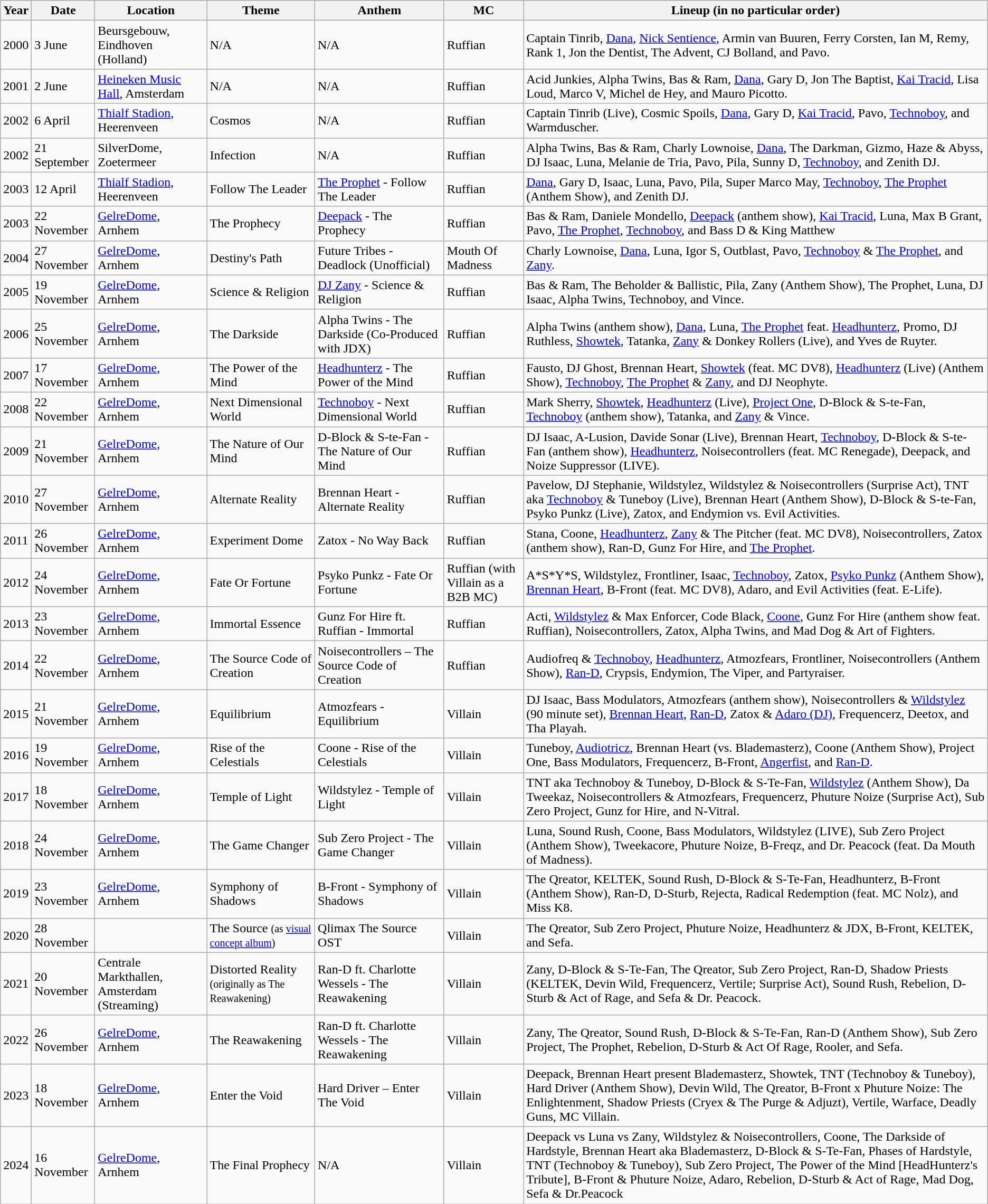<table class="wikitable sortable mw-collapsible">
<tr>
<th>Year</th>
<th>Date</th>
<th>Location</th>
<th>Theme</th>
<th>Anthem</th>
<th>MC</th>
<th>Lineup (in no particular order)</th>
</tr>
<tr style=>
<td>2000</td>
<td>3 June</td>
<td>Beursgebouw, Eindhoven (Holland)</td>
<td>N/A</td>
<td>N/A</td>
<td>Ruffian</td>
<td>Captain Tinrib, <a href='#'>Dana</a>, <a href='#'>Nick Sentience</a>, Armin van Buuren, Ferry Corsten, Ian M, Remy, Rank 1, Jon the Dentist, The Advent, CJ Bolland, and Pavo.</td>
</tr>
<tr style=>
<td>2001</td>
<td>2 June</td>
<td><a href='#'>Heineken Music Hall</a>, Amsterdam</td>
<td>N/A</td>
<td>N/A</td>
<td>Ruffian</td>
<td>Acid Junkies, Alpha Twins, Bas & Ram, <a href='#'>Dana</a>, Gary D, Jon The Baptist, <a href='#'>Kai Tracid</a>, Lisa Loud, Marco V, Michel de Hey, and Mauro Picotto.</td>
</tr>
<tr style=>
<td>2002</td>
<td>6 April</td>
<td><a href='#'>Thialf Stadion</a>, Heerenveen</td>
<td>Cosmos</td>
<td>N/A</td>
<td>Ruffian</td>
<td>Captain Tinrib (Live), Cosmic Spoils, <a href='#'>Dana</a>, Gary D, <a href='#'>Kai Tracid</a>, Pavo, <a href='#'>Technoboy</a>, and Warmduscher.</td>
</tr>
<tr style=>
<td>2002</td>
<td>21 September</td>
<td>SilverDome, Zoetermeer</td>
<td>Infection</td>
<td>N/A</td>
<td>Ruffian</td>
<td>Alpha Twins, Bas & Ram, Charly Lownoise, <a href='#'>Dana</a>, The Darkman, Gizmo, Haze & Abyss, DJ Isaac, Luna, Melanie de Tria, Pavo, Pila, Sunny D, <a href='#'>Technoboy</a>, and Zenith DJ.</td>
</tr>
<tr style=>
<td>2003</td>
<td>12 April</td>
<td><a href='#'>Thialf Stadion</a>, Heerenveen</td>
<td>Follow The Leader</td>
<td><a href='#'>The Prophet</a> - Follow The Leader</td>
<td>Ruffian</td>
<td><a href='#'>Dana</a>, Gary D, Isaac, Luna, Pavo, Pila, Super Marco May, <a href='#'>Technoboy</a>, <a href='#'>The Prophet</a> (Anthem Show), and Zenith DJ.</td>
</tr>
<tr style=>
<td>2003</td>
<td>22 November</td>
<td><a href='#'>GelreDome</a>, Arnhem</td>
<td>The Prophecy</td>
<td><a href='#'>Deepack</a> - The Prophecy</td>
<td>Ruffian</td>
<td>Bas & Ram, Daniele Mondello, <a href='#'>Deepack</a> (anthem show), <a href='#'>Kai Tracid</a>, Luna, Max B Grant, Pavo, <a href='#'>The Prophet</a>, <a href='#'>Technoboy</a>, and Bass D & King Matthew</td>
</tr>
<tr style=>
<td>2004</td>
<td>27 November</td>
<td><a href='#'>GelreDome</a>, Arnhem</td>
<td>Destiny's Path</td>
<td>Future Tribes - Deadlock (Unofficial)</td>
<td>Mouth Of Madness</td>
<td>Charly Lownoise, <a href='#'>Dana</a>, Luna, Igor S, Outblast, Pavo, <a href='#'>Technoboy</a> & <a href='#'>The Prophet</a>, and <a href='#'>Zany</a>.</td>
</tr>
<tr style=>
<td>2005</td>
<td>19 November</td>
<td><a href='#'>GelreDome</a>, Arnhem</td>
<td>Science & Religion</td>
<td><a href='#'>DJ Zany</a> - Science & Religion</td>
<td>Ruffian</td>
<td>Bas & Ram, The Beholder & Ballistic, Pila, Zany (Anthem Show), The Prophet, Luna, DJ Isaac, Alpha Twins, Technoboy, and Vince.</td>
</tr>
<tr style=>
<td>2006</td>
<td>25 November</td>
<td><a href='#'>GelreDome</a>, Arnhem</td>
<td>The Darkside</td>
<td>Alpha Twins - The Darkside (Co-Produced with JDX)</td>
<td>Ruffian</td>
<td>Alpha Twins (anthem show), <a href='#'>Dana</a>, Luna, <a href='#'>The Prophet</a> feat. <a href='#'>Headhunterz</a>, Promo, DJ Ruthless, <a href='#'>Showtek</a>, Tatanka, <a href='#'>Zany</a> & Donkey Rollers (Live), and Yves de Ruyter.</td>
</tr>
<tr style=>
<td>2007</td>
<td>17 November</td>
<td><a href='#'>GelreDome</a>, Arnhem</td>
<td>The Power of the Mind</td>
<td><a href='#'>Headhunterz</a> - The Power of the Mind</td>
<td>Ruffian</td>
<td>Fausto, DJ Ghost, Brennan Heart, <a href='#'>Showtek</a> (feat. MC DV8), <a href='#'>Headhunterz</a> (Live) (Anthem Show), <a href='#'>Technoboy</a>, <a href='#'>The Prophet</a> & <a href='#'>Zany</a>, and DJ Neophyte.</td>
</tr>
<tr style=>
<td>2008</td>
<td>22 November</td>
<td><a href='#'>GelreDome</a>, Arnhem</td>
<td>Next Dimensional World</td>
<td><a href='#'>Technoboy</a> - Next Dimensional World</td>
<td>Ruffian</td>
<td>Mark Sherry, <a href='#'>Showtek</a>, <a href='#'>Headhunterz</a> (Live), <a href='#'>Project One</a>, D-Block & S-te-Fan, <a href='#'>Technoboy</a> (anthem show), Tatanka, and <a href='#'>Zany</a> & Vince.</td>
</tr>
<tr>
<td>2009</td>
<td>21 November</td>
<td><a href='#'>GelreDome</a>, Arnhem</td>
<td>The Nature of Our Mind</td>
<td>D-Block & S-te-Fan - The Nature of Our Mind</td>
<td>Ruffian</td>
<td>DJ Isaac, A-Lusion, Davide Sonar (Live), Brennan Heart, <a href='#'>Technoboy</a>, D-Block & S-te-Fan (anthem show), <a href='#'>Headhunterz</a>, Noisecontrollers (feat. MC Renegade), Deepack, and Noize Suppressor (LIVE).</td>
</tr>
<tr>
<td>2010</td>
<td>27 November</td>
<td><a href='#'>GelreDome</a>, Arnhem</td>
<td>Alternate Reality</td>
<td>Brennan Heart - Alternate Reality</td>
<td>Ruffian</td>
<td>Pavelow, DJ Stephanie, Wildstylez, Wildstylez & Noisecontrollers (Surprise Act), TNT aka <a href='#'>Technoboy</a> & Tuneboy (Live), Brennan Heart (Anthem Show), D-Block & S-te-Fan, Psyko Punkz (Live), Zatox, and Endymion vs. Evil Activities.</td>
</tr>
<tr>
<td>2011</td>
<td>26 November</td>
<td><a href='#'>GelreDome</a>, Arnhem</td>
<td>Experiment Dome</td>
<td>Zatox - No Way Back</td>
<td>Ruffian</td>
<td>Stana, Coone, <a href='#'>Headhunterz</a>, <a href='#'>Zany</a> & The Pitcher (feat. MC DV8), Noisecontrollers, Zatox (anthem show), Ran-D, Gunz For Hire, and <a href='#'>The Prophet</a>.</td>
</tr>
<tr>
<td>2012</td>
<td>24 November</td>
<td><a href='#'>GelreDome</a>, Arnhem</td>
<td>Fate Or Fortune</td>
<td>Psyko Punkz - Fate Or Fortune</td>
<td>Ruffian (with Villain as a B2B MC)</td>
<td>A*S*Y*S, Wildstylez, Frontliner, Isaac, <a href='#'>Technoboy</a>, Zatox, <a href='#'>Psyko Punkz</a> (Anthem Show), <a href='#'>Brennan Heart</a>, B-Front (feat. MC DV8), Adaro, and Evil Activities (feat. E-Life).</td>
</tr>
<tr>
<td>2013</td>
<td>23 November</td>
<td><a href='#'>GelreDome</a>, Arnhem</td>
<td>Immortal Essence</td>
<td>Gunz For Hire ft. Ruffian - Immortal</td>
<td>Ruffian</td>
<td>Acti, <a href='#'>Wildstylez</a> & Max Enforcer, Code Black, <a href='#'>Coone</a>, Gunz For Hire (anthem show feat. Ruffian), Noisecontrollers, Zatox, Alpha Twins, and Mad Dog & Art of Fighters.</td>
</tr>
<tr>
<td>2014</td>
<td>22 November</td>
<td><a href='#'>GelreDome</a>, Arnhem</td>
<td>The Source Code of Creation</td>
<td>Noisecontrollers – The Source Code of Creation</td>
<td>Ruffian</td>
<td>Audiofreq & <a href='#'>Technoboy</a>, <a href='#'>Headhunterz</a>, Atmozfears, Frontliner, Noisecontrollers (Anthem Show), <a href='#'>Ran-D</a>, Crypsis, Endymion, The Viper, and Partyraiser.</td>
</tr>
<tr>
<td>2015</td>
<td>21 November</td>
<td><a href='#'>GelreDome</a>, Arnhem</td>
<td>Equilibrium</td>
<td>Atmozfears - Equilibrium</td>
<td>Villain</td>
<td>DJ Isaac, Bass Modulators, Atmozfears (anthem show), Noisecontrollers & <a href='#'>Wildstylez</a> (90 minute set), <a href='#'>Brennan Heart</a>, <a href='#'>Ran-D</a>, Zatox & <a href='#'>Adaro (DJ)</a>, Frequencerz, Deetox, and Tha Playah.</td>
</tr>
<tr>
<td>2016</td>
<td>19 November</td>
<td><a href='#'>GelreDome</a>, Arnhem</td>
<td>Rise of the Celestials</td>
<td>Coone - Rise of the Celestials</td>
<td>Villain</td>
<td>Tuneboy, <a href='#'>Audiotricz</a>, Brennan Heart (vs. Blademasterz), Coone (Anthem Show), Project One, Bass Modulators, Frequencerz, B-Front, <a href='#'>Angerfist</a>, and <a href='#'>Ran-D</a>.</td>
</tr>
<tr>
<td>2017</td>
<td>18 November</td>
<td><a href='#'>GelreDome</a>, Arnhem</td>
<td>Temple of Light</td>
<td>Wildstylez - Temple of Light</td>
<td>Villain</td>
<td>TNT aka Technoboy & Tuneboy, D-Block & S-Te-Fan, <a href='#'>Wildstylez</a> (Anthem Show), Da Tweekaz, Noisecontrollers & Atmozfears, Frequencerz, Phuture Noize (Surprise Act), Sub Zero Project, Gunz for Hire, and N-Vitral.</td>
</tr>
<tr>
<td>2018</td>
<td>24 November</td>
<td><a href='#'>GelreDome</a>, Arnhem</td>
<td>The Game Changer</td>
<td>Sub Zero Project - The Game Changer</td>
<td>Villain</td>
<td>Luna, Sound Rush, Coone, Bass Modulators, Wildstylez (LIVE), Sub Zero Project (Anthem Show), Tweekacore, Phuture Noize, B-Freqz, and Dr. Peacock (feat. Da Mouth of Madness).</td>
</tr>
<tr>
<td>2019</td>
<td>23 November</td>
<td><a href='#'>GelreDome</a>, Arnhem</td>
<td>Symphony of Shadows</td>
<td>B-Front - Symphony of Shadows</td>
<td>Villain</td>
<td>The Qreator, KELTEK, Sound Rush, D-Block & S-Te-Fan, Headhunterz, B-Front (Anthem Show), Ran-D, D-Sturb, Rejecta, Radical Redemption (feat. MC Nolz), and Miss K8.</td>
</tr>
<tr>
<td>2020</td>
<td>28 November</td>
<td></td>
<td>The Source <small>(as <a href='#'>visual</a> <a href='#'>concept album</a>)</small></td>
<td>Qlimax The Source OST</td>
<td>Villain</td>
<td>The Qreator, Sub Zero Project, Phuture Noize, Headhunterz & JDX, B-Front, KELTEK, and Sefa.</td>
</tr>
<tr>
<td>2021</td>
<td>20 November</td>
<td>Centrale Markthallen, Amsterdam (Streaming)</td>
<td>Distorted Reality <small>(originally as The Reawakening)</small></td>
<td>Ran-D ft. Charlotte Wessels - The Reawakening</td>
<td>Villain</td>
<td>Zany, D-Block & S-Te-Fan, The Qreator, Sub Zero Project, Ran-D, Shadow Priests (KELTEK, Devin Wild, Frequencerz, Vertile; Surprise Act), Sound Rush, Rebelion, D-Sturb & Act of Rage, and Sefa & Dr. Peacock.</td>
</tr>
<tr>
<td>2022</td>
<td>26 November</td>
<td><a href='#'>GelreDome</a>, Arnhem</td>
<td>The Reawakening</td>
<td>Ran-D ft. Charlotte Wessels - The Reawakening</td>
<td>Villain</td>
<td>Zany, The Qreator, Sound Rush, D-Block & S-Te-Fan, Ran-D (Anthem Show), Sub Zero Project, The Prophet, Rebelion, D-Sturb & Act Of Rage, Rooler, and Sefa.</td>
</tr>
<tr>
<td>2023</td>
<td>18 November</td>
<td><a href='#'>GelreDome</a>, Arnhem</td>
<td>Enter the Void</td>
<td>Hard Driver – Enter The Void</td>
<td>Villain</td>
<td>Deepack, Brennan Heart present Blademasterz, Showtek, TNT (Technoboy & Tuneboy), Hard Driver (Anthem Show), Devin Wild, The Qreator, B-Front x Phuture Noize: The Enlightenment, Shadow Priests (Cryex & The Purge & Adjuzt), Vertile, Warface, Deadly Guns, MC Villain.</td>
</tr>
<tr>
<td>2024</td>
<td>16 November</td>
<td><a href='#'>GelreDome</a>, Arnhem</td>
<td>The Final Prophecy</td>
<td>N/A</td>
<td>Villain</td>
<td>Deepack vs Luna vs Zany, Wildstylez & Noisecontrollers, Coone, The Darkside of Hardstyle, Brennan Heart aka Blademasterz, D-Block & S-Te-Fan, Phases of Hardstyle, TNT (Technoboy & Tuneboy), Sub Zero Project, The Power of the Mind [HeadHunterz's Tribute], B-Front & Phuture Noize, Adaro, Rebelion, D-Sturb & Act of Rage, Mad Dog, Sefa &  Dr.Peacock</td>
</tr>
</table>
